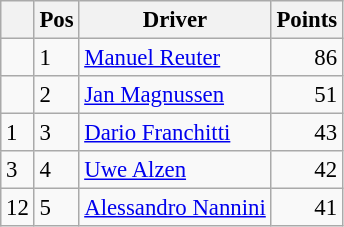<table class="wikitable" style="font-size: 95%;">
<tr>
<th></th>
<th>Pos</th>
<th>Driver</th>
<th>Points</th>
</tr>
<tr>
<td align="left"></td>
<td>1</td>
<td> <a href='#'>Manuel Reuter</a></td>
<td align="right">86</td>
</tr>
<tr>
<td align="left"></td>
<td>2</td>
<td> <a href='#'>Jan Magnussen</a></td>
<td align="right">51</td>
</tr>
<tr>
<td align="left"> 1</td>
<td>3</td>
<td> <a href='#'>Dario Franchitti</a></td>
<td align="right">43</td>
</tr>
<tr>
<td align="left"> 3</td>
<td>4</td>
<td> <a href='#'>Uwe Alzen</a></td>
<td align="right">42</td>
</tr>
<tr>
<td align="left"> 12</td>
<td>5</td>
<td> <a href='#'>Alessandro Nannini</a></td>
<td align="right">41</td>
</tr>
</table>
